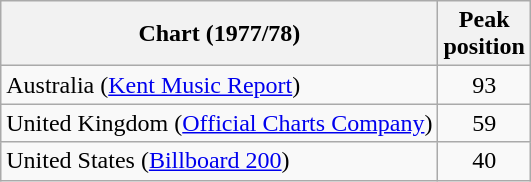<table class="wikitable">
<tr>
<th>Chart (1977/78)</th>
<th>Peak<br>position</th>
</tr>
<tr>
<td>Australia (<a href='#'>Kent Music Report</a>)</td>
<td style="text-align:center;">93</td>
</tr>
<tr>
<td>United Kingdom (<a href='#'>Official Charts Company</a>)</td>
<td style="text-align:center;">59</td>
</tr>
<tr>
<td>United States (<a href='#'>Billboard 200</a>)</td>
<td style="text-align:center;">40</td>
</tr>
</table>
